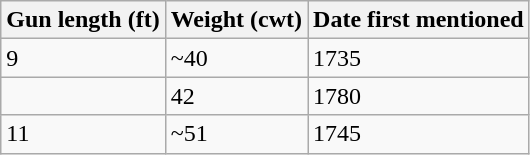<table class="wikitable sortable">
<tr>
<th>Gun length (ft)</th>
<th>Weight (cwt)</th>
<th>Date first mentioned</th>
</tr>
<tr>
<td>9</td>
<td>~40</td>
<td>1735</td>
</tr>
<tr>
<td></td>
<td>42</td>
<td>1780</td>
</tr>
<tr>
<td>11</td>
<td>~51</td>
<td>1745</td>
</tr>
</table>
